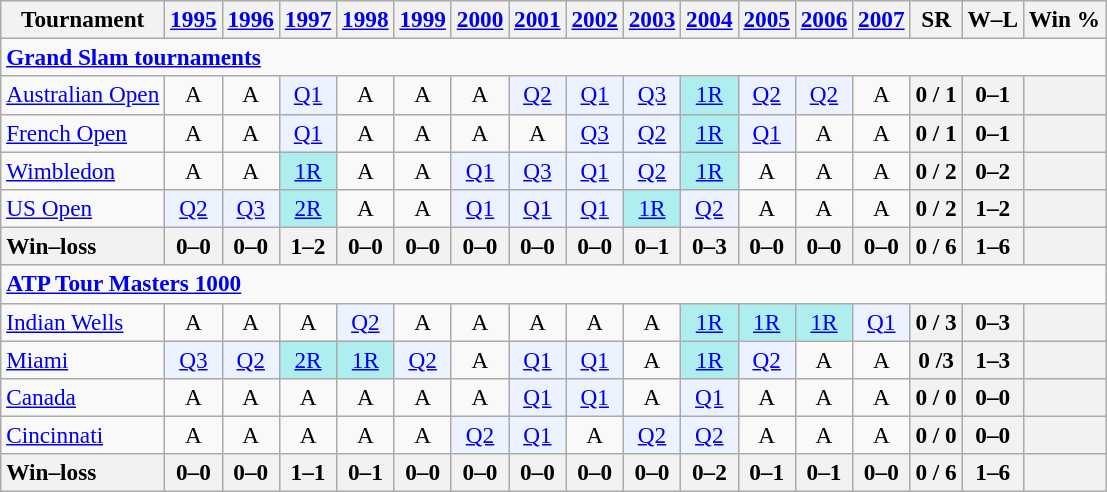<table class=wikitable style=text-align:center;font-size:97%>
<tr>
<th>Tournament</th>
<th><a href='#'>1995</a></th>
<th><a href='#'>1996</a></th>
<th><a href='#'>1997</a></th>
<th><a href='#'>1998</a></th>
<th><a href='#'>1999</a></th>
<th><a href='#'>2000</a></th>
<th><a href='#'>2001</a></th>
<th><a href='#'>2002</a></th>
<th><a href='#'>2003</a></th>
<th><a href='#'>2004</a></th>
<th><a href='#'>2005</a></th>
<th><a href='#'>2006</a></th>
<th><a href='#'>2007</a></th>
<th>SR</th>
<th>W–L</th>
<th>Win %</th>
</tr>
<tr>
<td colspan=25 style=text-align:left><a href='#'><strong>Grand Slam tournaments</strong></a></td>
</tr>
<tr>
<td align=left><a href='#'>Australian Open</a></td>
<td>A</td>
<td>A</td>
<td bgcolor=ecf2ff><a href='#'>Q1</a></td>
<td>A</td>
<td>A</td>
<td>A</td>
<td bgcolor=ecf2ff><a href='#'>Q2</a></td>
<td bgcolor=ecf2ff><a href='#'>Q1</a></td>
<td bgcolor=ecf2ff><a href='#'>Q3</a></td>
<td bgcolor=afeeee><a href='#'>1R</a></td>
<td bgcolor=ecf2ff><a href='#'>Q2</a></td>
<td bgcolor=ecf2ff><a href='#'>Q2</a></td>
<td>A</td>
<th>0 / 1</th>
<th>0–1</th>
<th></th>
</tr>
<tr>
<td align=left><a href='#'>French Open</a></td>
<td>A</td>
<td>A</td>
<td bgcolor=ecf2ff><a href='#'>Q1</a></td>
<td>A</td>
<td>A</td>
<td>A</td>
<td>A</td>
<td bgcolor=ecf2ff><a href='#'>Q3</a></td>
<td bgcolor=ecf2ff><a href='#'>Q2</a></td>
<td bgcolor=afeeee><a href='#'>1R</a></td>
<td bgcolor=ecf2ff><a href='#'>Q1</a></td>
<td>A</td>
<td>A</td>
<th>0 / 1</th>
<th>0–1</th>
<th></th>
</tr>
<tr>
<td align=left><a href='#'>Wimbledon</a></td>
<td>A</td>
<td>A</td>
<td bgcolor=afeeee><a href='#'>1R</a></td>
<td>A</td>
<td>A</td>
<td bgcolor=ecf2ff><a href='#'>Q1</a></td>
<td bgcolor=ecf2ff><a href='#'>Q3</a></td>
<td bgcolor=ecf2ff><a href='#'>Q1</a></td>
<td bgcolor=ecf2ff><a href='#'>Q2</a></td>
<td bgcolor=afeeee><a href='#'>1R</a></td>
<td>A</td>
<td>A</td>
<td>A</td>
<th>0 / 2</th>
<th>0–2</th>
<th></th>
</tr>
<tr>
<td align=left><a href='#'>US Open</a></td>
<td bgcolor=ecf2ff><a href='#'>Q2</a></td>
<td bgcolor=ecf2ff><a href='#'>Q3</a></td>
<td bgcolor=afeeee><a href='#'>2R</a></td>
<td>A</td>
<td>A</td>
<td bgcolor=ecf2ff><a href='#'>Q1</a></td>
<td bgcolor=ecf2ff><a href='#'>Q1</a></td>
<td bgcolor=ecf2ff><a href='#'>Q1</a></td>
<td bgcolor=afeeee><a href='#'>1R</a></td>
<td bgcolor=ecf2ff><a href='#'>Q2</a></td>
<td>A</td>
<td>A</td>
<td>A</td>
<th>0 / 2</th>
<th>1–2</th>
<th></th>
</tr>
<tr>
<th style=text-align:left><strong>Win–loss</strong></th>
<th>0–0</th>
<th>0–0</th>
<th>1–2</th>
<th>0–0</th>
<th>0–0</th>
<th>0–0</th>
<th>0–0</th>
<th>0–0</th>
<th>0–1</th>
<th>0–3</th>
<th>0–0</th>
<th>0–0</th>
<th>0–0</th>
<th>0 / 6</th>
<th>1–6</th>
<th></th>
</tr>
<tr>
<td colspan=25 style=text-align:left><strong><a href='#'>ATP Tour Masters 1000</a></strong></td>
</tr>
<tr>
<td align=left><a href='#'>Indian Wells</a></td>
<td>A</td>
<td>A</td>
<td>A</td>
<td bgcolor=ecf2ff><a href='#'>Q2</a></td>
<td>A</td>
<td>A</td>
<td>A</td>
<td>A</td>
<td>A</td>
<td bgcolor=afeeee><a href='#'>1R</a></td>
<td bgcolor=afeeee><a href='#'>1R</a></td>
<td bgcolor=afeeee><a href='#'>1R</a></td>
<td bgcolor=ecf2ff><a href='#'>Q1</a></td>
<th>0 / 3</th>
<th>0–3</th>
<th></th>
</tr>
<tr>
<td align=left><a href='#'>Miami</a></td>
<td bgcolor=ecf2ff><a href='#'>Q3</a></td>
<td bgcolor=ecf2ff><a href='#'>Q2</a></td>
<td bgcolor=afeeee><a href='#'>2R</a></td>
<td bgcolor=afeeee><a href='#'>1R</a></td>
<td bgcolor=ecf2ff><a href='#'>Q2</a></td>
<td>A</td>
<td bgcolor=ecf2ff><a href='#'>Q1</a></td>
<td bgcolor=ecf2ff><a href='#'>Q1</a></td>
<td>A</td>
<td bgcolor=afeeee><a href='#'>1R</a></td>
<td bgcolor=ecf2ff><a href='#'>Q2</a></td>
<td>A</td>
<td>A</td>
<th>0 /3</th>
<th>1–3</th>
<th></th>
</tr>
<tr>
<td align=left><a href='#'>Canada</a></td>
<td>A</td>
<td>A</td>
<td>A</td>
<td>A</td>
<td>A</td>
<td>A</td>
<td bgcolor=ecf2ff><a href='#'>Q1</a></td>
<td bgcolor=ecf2ff><a href='#'>Q1</a></td>
<td>A</td>
<td bgcolor=ecf2ff><a href='#'>Q1</a></td>
<td>A</td>
<td>A</td>
<td>A</td>
<th>0 / 0</th>
<th>0–0</th>
<th></th>
</tr>
<tr>
<td align=left><a href='#'>Cincinnati</a></td>
<td>A</td>
<td>A</td>
<td>A</td>
<td>A</td>
<td>A</td>
<td bgcolor=ecf2ff><a href='#'>Q2</a></td>
<td bgcolor=ecf2ff><a href='#'>Q1</a></td>
<td>A</td>
<td bgcolor=ecf2ff><a href='#'>Q2</a></td>
<td bgcolor=ecf2ff><a href='#'>Q2</a></td>
<td>A</td>
<td>A</td>
<td>A</td>
<th>0 / 0</th>
<th>0–0</th>
<th></th>
</tr>
<tr>
<th style=text-align:left><strong>Win–loss</strong></th>
<th>0–0</th>
<th>0–0</th>
<th>1–1</th>
<th>0–1</th>
<th>0–0</th>
<th>0–0</th>
<th>0–0</th>
<th>0–0</th>
<th>0–0</th>
<th>0–2</th>
<th>0–1</th>
<th>0–1</th>
<th>0–0</th>
<th>0 / 6</th>
<th>1–6</th>
<th></th>
</tr>
</table>
